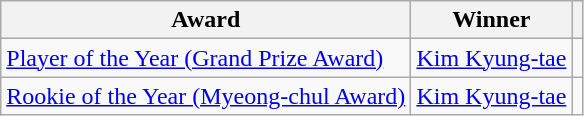<table class="wikitable">
<tr>
<th>Award</th>
<th>Winner</th>
<th></th>
</tr>
<tr>
<td><a href='#'>Player of the Year (Grand Prize Award)</a></td>
<td> <a href='#'>Kim Kyung-tae</a></td>
<td></td>
</tr>
<tr>
<td><a href='#'>Rookie of the Year (Myeong-chul Award)</a></td>
<td> <a href='#'>Kim Kyung-tae</a></td>
<td></td>
</tr>
</table>
